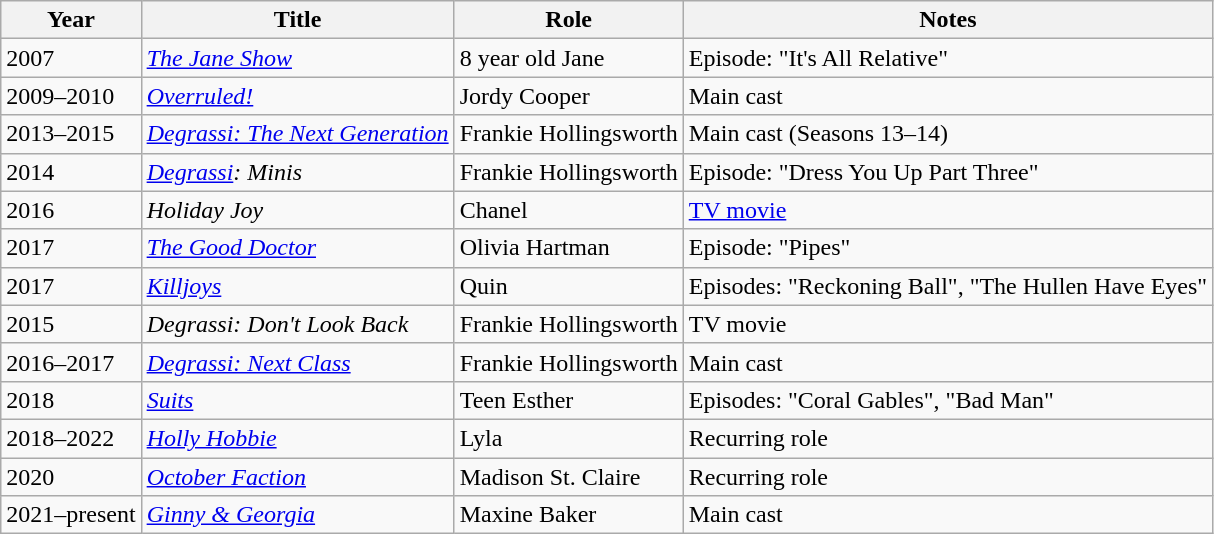<table class="wikitable sortable">
<tr>
<th>Year</th>
<th>Title</th>
<th>Role</th>
<th class="unsortable">Notes</th>
</tr>
<tr>
<td>2007</td>
<td data-sort-value="Jane Show, The"><em><a href='#'>The Jane Show</a></em></td>
<td>8 year old Jane</td>
<td>Episode: "It's All Relative"</td>
</tr>
<tr>
<td>2009–2010</td>
<td><em><a href='#'>Overruled!</a></em></td>
<td>Jordy Cooper</td>
<td>Main cast</td>
</tr>
<tr>
<td>2013–2015</td>
<td><em><a href='#'>Degrassi: The Next Generation</a></em></td>
<td>Frankie Hollingsworth</td>
<td>Main cast (Seasons 13–14)</td>
</tr>
<tr>
<td>2014</td>
<td><em><a href='#'>Degrassi</a>: Minis</em></td>
<td>Frankie Hollingsworth</td>
<td>Episode: "Dress You Up Part Three"</td>
</tr>
<tr>
<td>2016</td>
<td><em>Holiday Joy</em></td>
<td>Chanel</td>
<td><a href='#'>TV movie</a></td>
</tr>
<tr>
<td>2017</td>
<td data-sort-value="Good Doctor, The"><em><a href='#'>The Good Doctor</a></em></td>
<td>Olivia Hartman</td>
<td>Episode: "Pipes"</td>
</tr>
<tr>
<td>2017</td>
<td><em><a href='#'>Killjoys</a></em></td>
<td>Quin</td>
<td>Episodes: "Reckoning Ball", "The Hullen Have Eyes"</td>
</tr>
<tr>
<td>2015</td>
<td><em>Degrassi: Don't Look Back</em></td>
<td>Frankie Hollingsworth</td>
<td>TV movie</td>
</tr>
<tr>
<td>2016–2017</td>
<td><em><a href='#'>Degrassi: Next Class</a></em></td>
<td>Frankie Hollingsworth</td>
<td>Main cast</td>
</tr>
<tr>
<td>2018</td>
<td><em><a href='#'>Suits</a></em></td>
<td>Teen Esther</td>
<td>Episodes: "Coral Gables", "Bad Man"</td>
</tr>
<tr>
<td>2018–2022</td>
<td><em><a href='#'>Holly Hobbie</a></em></td>
<td>Lyla</td>
<td>Recurring role</td>
</tr>
<tr>
<td>2020</td>
<td><em><a href='#'>October Faction</a></em></td>
<td>Madison St. Claire</td>
<td>Recurring role</td>
</tr>
<tr>
<td>2021–present</td>
<td><em><a href='#'>Ginny & Georgia</a></em></td>
<td>Maxine Baker</td>
<td>Main cast</td>
</tr>
</table>
